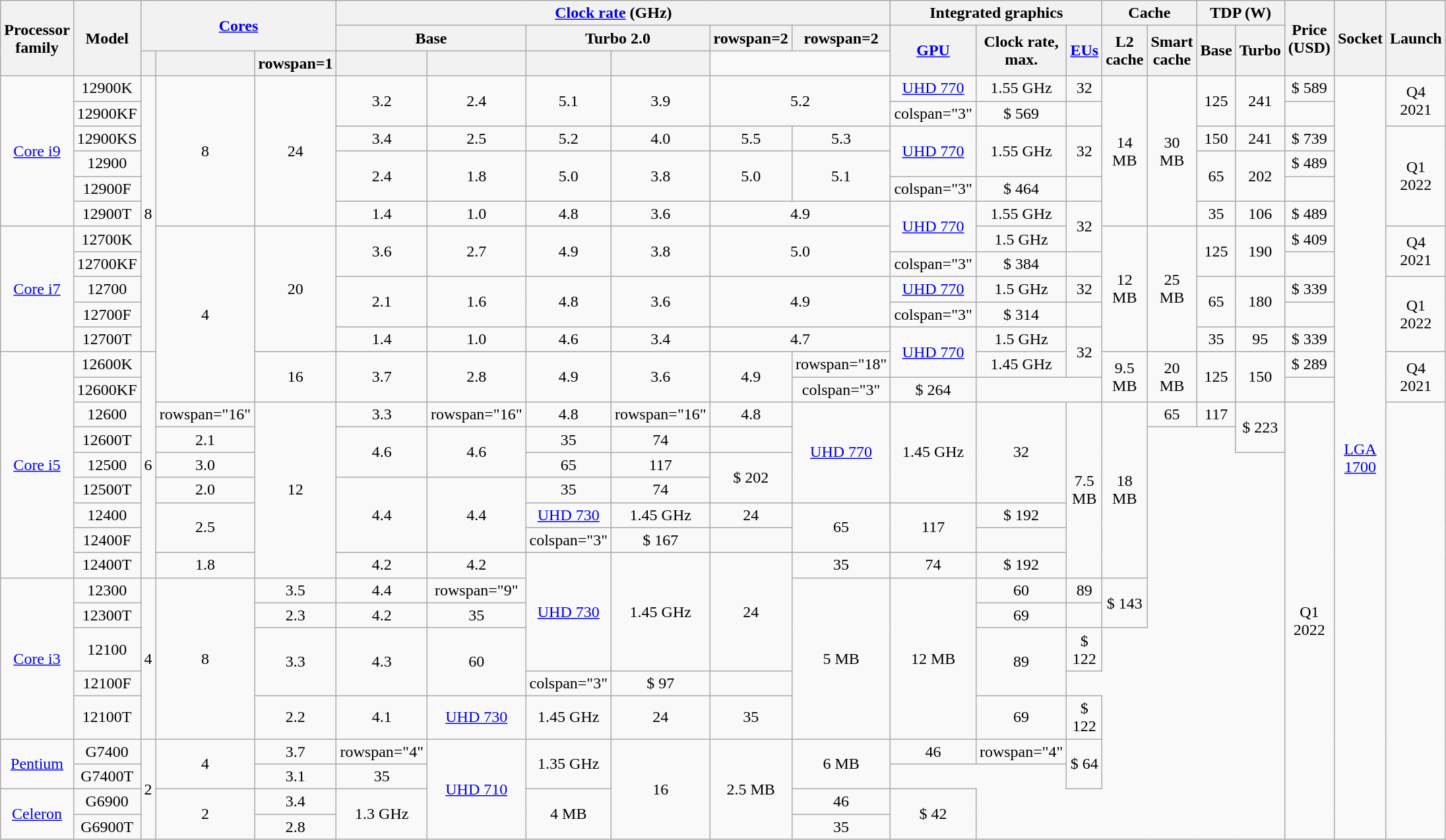<table class="wikitable sortable sort-under" style="text-align:center;">
<tr>
<th rowspan=3>Processor <br>family</th>
<th rowspan=3>Model</th>
<th rowspan=2 colspan=3><a href='#'>Cores</a></th>
<th colspan=6><a href='#'>Clock rate</a> (GHz)</th>
<th colspan=3>Integrated graphics</th>
<th colspan=2>Cache</th>
<th colspan=2>TDP (W)</th>
<th rowspan=3>Price <br>(USD)</th>
<th rowspan="3">Socket</th>
<th rowspan=3>Launch</th>
</tr>
<tr>
<th colspan=2>Base</th>
<th colspan=2>Turbo 2.0</th>
<th>rowspan=2 </th>
<th>rowspan=2 </th>
<th rowspan=2><a href='#'>GPU</a></th>
<th rowspan=2>Clock rate, max.</th>
<th rowspan=2><a href='#'>EUs</a></th>
<th rowspan=2>L2 cache</th>
<th rowspan=2>Smart <br>cache</th>
<th rowspan=2>Base</th>
<th rowspan=2>Turbo</th>
</tr>
<tr>
<th rowspan=1></th>
<th rowspan=1></th>
<th>rowspan=1 </th>
<th rowspan=1></th>
<th rowspan=1></th>
<th rowspan=1></th>
<th rowspan=1></th>
</tr>
<tr>
<td rowspan="6"><a href='#'>Core i9</a></td>
<td>12900K</td>
<td rowspan="11">8</td>
<td rowspan="6">8</td>
<td rowspan="6">24</td>
<td rowspan="2">3.2</td>
<td rowspan="2">2.4</td>
<td rowspan="2">5.1</td>
<td rowspan="2">3.9</td>
<td colspan="2" rowspan="2">5.2</td>
<td><a href='#'>UHD 770</a></td>
<td>1.55 GHz</td>
<td>32</td>
<td rowspan="6">14 MB</td>
<td rowspan="6">30 MB</td>
<td rowspan="2">125</td>
<td rowspan="2">241</td>
<td>$ 589</td>
<td rowspan="29"><a href='#'>LGA 1700</a></td>
<td rowspan="2">Q4 2021</td>
</tr>
<tr>
<td>12900KF</td>
<td>colspan="3" </td>
<td>$ 569</td>
</tr>
<tr>
<td>12900KS</td>
<td>3.4</td>
<td>2.5</td>
<td>5.2</td>
<td>4.0</td>
<td>5.5</td>
<td>5.3</td>
<td rowspan="2"><a href='#'>UHD 770</a></td>
<td rowspan="2">1.55 GHz</td>
<td rowspan="2">32</td>
<td>150</td>
<td>241</td>
<td>$ 739</td>
<td rowspan="4">Q1 2022</td>
</tr>
<tr>
<td>12900</td>
<td rowspan="2">2.4</td>
<td rowspan="2">1.8</td>
<td rowspan="2">5.0</td>
<td rowspan="2">3.8</td>
<td rowspan="2">5.0</td>
<td rowspan="2">5.1</td>
<td rowspan="2">65</td>
<td rowspan="2">202</td>
<td>$ 489</td>
</tr>
<tr>
<td>12900F</td>
<td>colspan="3" </td>
<td>$ 464</td>
</tr>
<tr>
<td>12900T</td>
<td>1.4</td>
<td>1.0</td>
<td>4.8</td>
<td>3.6</td>
<td colspan="2">4.9</td>
<td rowspan="2"><a href='#'>UHD 770</a></td>
<td>1.55 GHz</td>
<td rowspan="2">32</td>
<td>35</td>
<td>106</td>
<td>$ 489</td>
</tr>
<tr>
<td rowspan="5"><a href='#'>Core i7</a></td>
<td>12700K</td>
<td rowspan="7">4</td>
<td rowspan="5">20</td>
<td rowspan="2">3.6</td>
<td rowspan="2">2.7</td>
<td rowspan="2">4.9</td>
<td rowspan="2">3.8</td>
<td colspan="2" rowspan="2">5.0</td>
<td>1.5 GHz</td>
<td rowspan="5">12 MB</td>
<td rowspan="5">25 MB</td>
<td rowspan="2">125</td>
<td rowspan="2">190</td>
<td>$ 409</td>
<td rowspan="2">Q4 2021</td>
</tr>
<tr>
<td>12700KF</td>
<td>colspan="3" </td>
<td>$ 384</td>
</tr>
<tr>
<td>12700</td>
<td rowspan="2">2.1</td>
<td rowspan="2">1.6</td>
<td rowspan="2">4.8</td>
<td rowspan="2">3.6</td>
<td colspan="2" rowspan="2">4.9</td>
<td><a href='#'>UHD 770</a></td>
<td>1.5 GHz</td>
<td>32</td>
<td rowspan="2">65</td>
<td rowspan="2">180</td>
<td>$ 339</td>
<td rowspan="3">Q1 2022</td>
</tr>
<tr>
<td>12700F</td>
<td>colspan="3" </td>
<td>$ 314</td>
</tr>
<tr>
<td>12700T</td>
<td>1.4</td>
<td>1.0</td>
<td>4.6</td>
<td>3.4</td>
<td colspan="2">4.7</td>
<td rowspan="2"><a href='#'>UHD 770</a></td>
<td>1.5 GHz</td>
<td rowspan="2">32</td>
<td>35</td>
<td>95</td>
<td>$ 339</td>
</tr>
<tr>
<td rowspan="9"><a href='#'>Core i5</a></td>
<td>12600K</td>
<td rowspan="9">6</td>
<td rowspan="2">16</td>
<td rowspan="2">3.7</td>
<td rowspan="2">2.8</td>
<td rowspan="2">4.9</td>
<td rowspan="2">3.6</td>
<td rowspan="2">4.9</td>
<td>rowspan="18" </td>
<td>1.45 GHz</td>
<td rowspan="2">9.5 MB</td>
<td rowspan="2">20 MB</td>
<td rowspan="2">125</td>
<td rowspan="2">150</td>
<td>$ 289</td>
<td rowspan="2">Q4 2021</td>
</tr>
<tr>
<td>12600KF</td>
<td>colspan="3" </td>
<td>$ 264</td>
</tr>
<tr>
<td>12600</td>
<td>rowspan="16" </td>
<td rowspan="7">12</td>
<td>3.3</td>
<td>rowspan="16" </td>
<td>4.8</td>
<td>rowspan="16" </td>
<td>4.8</td>
<td rowspan="4"><a href='#'>UHD 770</a></td>
<td rowspan="4">1.45 GHz</td>
<td rowspan="4">32</td>
<td rowspan="7">7.5 MB</td>
<td rowspan="7">18 MB</td>
<td>65</td>
<td>117</td>
<td rowspan="2">$ 223</td>
<td rowspan="16">Q1 2022</td>
</tr>
<tr>
<td>12600T</td>
<td>2.1</td>
<td rowspan="2">4.6</td>
<td rowspan="2">4.6</td>
<td>35</td>
<td>74</td>
</tr>
<tr>
<td>12500</td>
<td>3.0</td>
<td>65</td>
<td>117</td>
<td rowspan="2">$ 202</td>
</tr>
<tr>
<td>12500T</td>
<td>2.0</td>
<td rowspan="3">4.4</td>
<td rowspan="3">4.4</td>
<td>35</td>
<td>74</td>
</tr>
<tr>
<td>12400</td>
<td rowspan="2">2.5</td>
<td><a href='#'>UHD 730</a></td>
<td>1.45 GHz</td>
<td>24</td>
<td rowspan="2">65</td>
<td rowspan="2">117</td>
<td>$ 192</td>
</tr>
<tr>
<td>12400F</td>
<td>colspan="3" </td>
<td>$ 167</td>
</tr>
<tr>
<td>12400T</td>
<td>1.8</td>
<td>4.2</td>
<td>4.2</td>
<td rowspan="4"><a href='#'>UHD 730</a></td>
<td rowspan="4">1.45 GHz</td>
<td rowspan="4">24</td>
<td>35</td>
<td>74</td>
<td>$ 192</td>
</tr>
<tr>
<td rowspan="5"><a href='#'>Core i3</a></td>
<td>12300</td>
<td rowspan="5">4</td>
<td rowspan="5">8</td>
<td>3.5</td>
<td>4.4</td>
<td>rowspan="9" </td>
<td rowspan="5">5 MB</td>
<td rowspan="5">12 MB</td>
<td>60</td>
<td>89</td>
<td rowspan="2">$ 143</td>
</tr>
<tr>
<td>12300T</td>
<td>2.3</td>
<td>4.2</td>
<td>35</td>
<td>69</td>
</tr>
<tr>
<td>12100</td>
<td rowspan="2">3.3</td>
<td rowspan="2">4.3</td>
<td rowspan="2">60</td>
<td rowspan="2">89</td>
<td>$ 122</td>
</tr>
<tr>
<td>12100F</td>
<td>colspan="3" </td>
<td>$ 97</td>
</tr>
<tr>
<td>12100T</td>
<td>2.2</td>
<td>4.1</td>
<td><a href='#'>UHD 730</a></td>
<td>1.45 GHz</td>
<td>24</td>
<td>35</td>
<td>69</td>
<td>$ 122</td>
</tr>
<tr>
<td rowspan="2"><a href='#'>Pentium</a></td>
<td>G7400</td>
<td rowspan="4">2</td>
<td rowspan="2">4</td>
<td>3.7</td>
<td>rowspan="4" </td>
<td rowspan="4"><a href='#'>UHD 710</a></td>
<td rowspan="2">1.35 GHz</td>
<td rowspan="4">16</td>
<td rowspan="4">2.5 MB</td>
<td rowspan="2">6 MB</td>
<td>46</td>
<td>rowspan="4" </td>
<td rowspan="2">$ 64</td>
</tr>
<tr>
<td>G7400T</td>
<td>3.1</td>
<td>35</td>
</tr>
<tr>
<td rowspan="2"><a href='#'>Celeron</a></td>
<td>G6900</td>
<td rowspan="2">2</td>
<td>3.4</td>
<td rowspan="2">1.3 GHz</td>
<td rowspan="2">4 MB</td>
<td>46</td>
<td rowspan="2">$ 42</td>
</tr>
<tr>
<td>G6900T</td>
<td>2.8</td>
<td>35</td>
</tr>
</table>
